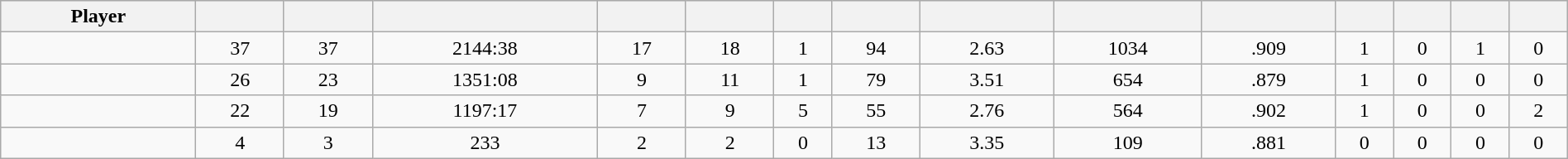<table class="wikitable sortable" style="width:100%; text-align:center;">
<tr style="text-align:center; background:#ddd;">
<th>Player</th>
<th></th>
<th></th>
<th></th>
<th></th>
<th></th>
<th></th>
<th></th>
<th></th>
<th></th>
<th></th>
<th></th>
<th></th>
<th></th>
<th></th>
</tr>
<tr>
<td style=white-space:nowrap></td>
<td>37</td>
<td>37</td>
<td>2144:38</td>
<td>17</td>
<td>18</td>
<td>1</td>
<td>94</td>
<td>2.63</td>
<td>1034</td>
<td>.909</td>
<td>1</td>
<td>0</td>
<td>1</td>
<td>0</td>
</tr>
<tr>
<td style=white-space:nowrap></td>
<td>26</td>
<td>23</td>
<td>1351:08</td>
<td>9</td>
<td>11</td>
<td>1</td>
<td>79</td>
<td>3.51</td>
<td>654</td>
<td>.879</td>
<td>1</td>
<td>0</td>
<td>0</td>
<td>0</td>
</tr>
<tr>
<td style=white-space:nowrap></td>
<td>22</td>
<td>19</td>
<td>1197:17</td>
<td>7</td>
<td>9</td>
<td>5</td>
<td>55</td>
<td>2.76</td>
<td>564</td>
<td>.902</td>
<td>1</td>
<td>0</td>
<td>0</td>
<td>2</td>
</tr>
<tr>
<td style=white-space:nowrap></td>
<td>4</td>
<td>3</td>
<td>233</td>
<td>2</td>
<td>2</td>
<td>0</td>
<td>13</td>
<td>3.35</td>
<td>109</td>
<td>.881</td>
<td>0</td>
<td>0</td>
<td>0</td>
<td>0</td>
</tr>
</table>
